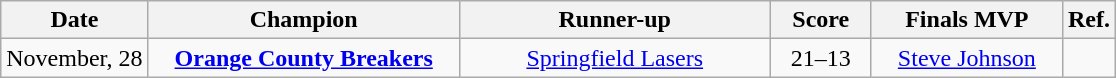<table class="wikitable nowrap" style="text-align: center">
<tr>
<th>Date</th>
<th width=200>Champion</th>
<th width=200>Runner-up</th>
<th width=60>Score</th>
<th width=120>Finals MVP</th>
<th>Ref.</th>
</tr>
<tr>
<td>November, 28</td>
<td><strong><a href='#'>Orange County Breakers</a></strong></td>
<td><a href='#'>Springfield Lasers</a></td>
<td>21–13</td>
<td><a href='#'>Steve Johnson</a></td>
<td></td>
</tr>
</table>
